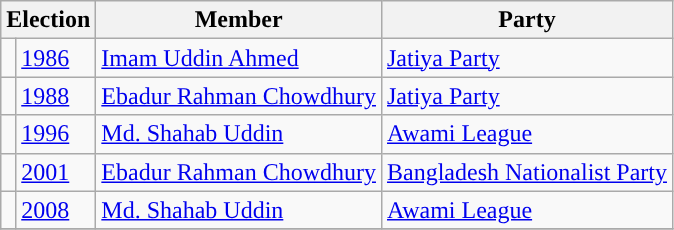<table class="wikitable">
<tr>
<th colspan="2">Election</th>
<th>Member</th>
<th>Party</th>
</tr>
<tr>
<td style="background-color:"></td>
<td><a href='#'>1986</a></td>
<td><a href='#'>Imam Uddin Ahmed</a></td>
<td><a href='#'>Jatiya Party</a></td>
</tr>
<tr>
<td style="background-color:"></td>
<td><a href='#'>1988</a></td>
<td><a href='#'>Ebadur Rahman Chowdhury</a></td>
<td><a href='#'>Jatiya Party</a></td>
</tr>
<tr>
<td style="background-color:"></td>
<td><a href='#'>1996</a></td>
<td><a href='#'>Md. Shahab Uddin</a></td>
<td><a href='#'>Awami League</a></td>
</tr>
<tr>
<td style="background-color:"></td>
<td><a href='#'>2001</a></td>
<td><a href='#'>Ebadur Rahman Chowdhury</a></td>
<td><a href='#'>Bangladesh Nationalist Party</a></td>
</tr>
<tr>
<td style="background-color:"></td>
<td><a href='#'>2008</a></td>
<td><a href='#'>Md. Shahab Uddin</a></td>
<td><a href='#'>Awami League</a></td>
</tr>
<tr>
</tr>
</table>
